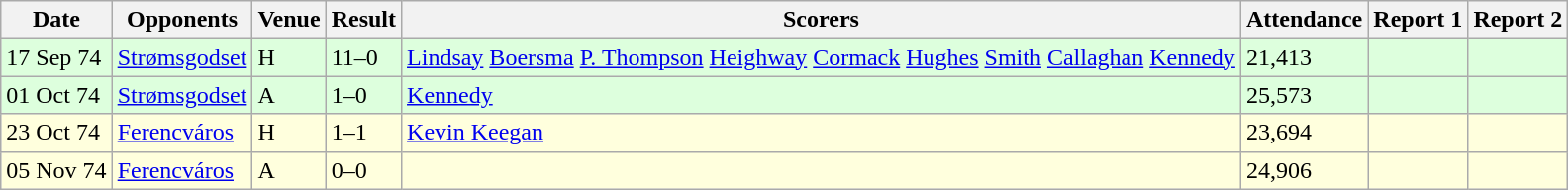<table class=wikitable>
<tr>
<th>Date</th>
<th>Opponents</th>
<th>Venue</th>
<th>Result</th>
<th>Scorers</th>
<th>Attendance</th>
<th>Report 1</th>
<th>Report 2</th>
</tr>
<tr bgcolor="#ddffdd">
<td>17 Sep 74</td>
<td><a href='#'>Strømsgodset</a></td>
<td>H</td>
<td>11–0</td>
<td><a href='#'>Lindsay</a>  <a href='#'>Boersma</a>  <a href='#'>P. Thompson</a>  <a href='#'>Heighway</a>  <a href='#'>Cormack</a>  <a href='#'>Hughes</a>  <a href='#'>Smith</a>  <a href='#'>Callaghan</a>  <a href='#'>Kennedy</a> </td>
<td>21,413</td>
<td></td>
<td></td>
</tr>
<tr bgcolor="#ddffdd">
<td>01 Oct 74</td>
<td><a href='#'>Strømsgodset</a></td>
<td>A</td>
<td>1–0</td>
<td><a href='#'>Kennedy</a> </td>
<td>25,573</td>
<td></td>
<td></td>
</tr>
<tr bgcolor="#ffffdd">
<td>23 Oct 74</td>
<td><a href='#'>Ferencváros</a></td>
<td>H</td>
<td>1–1</td>
<td><a href='#'>Kevin Keegan</a> </td>
<td>23,694</td>
<td></td>
<td></td>
</tr>
<tr bgcolor="#ffffdd">
<td>05 Nov 74</td>
<td><a href='#'>Ferencváros</a></td>
<td>A</td>
<td>0–0</td>
<td></td>
<td>24,906</td>
<td></td>
<td></td>
</tr>
</table>
